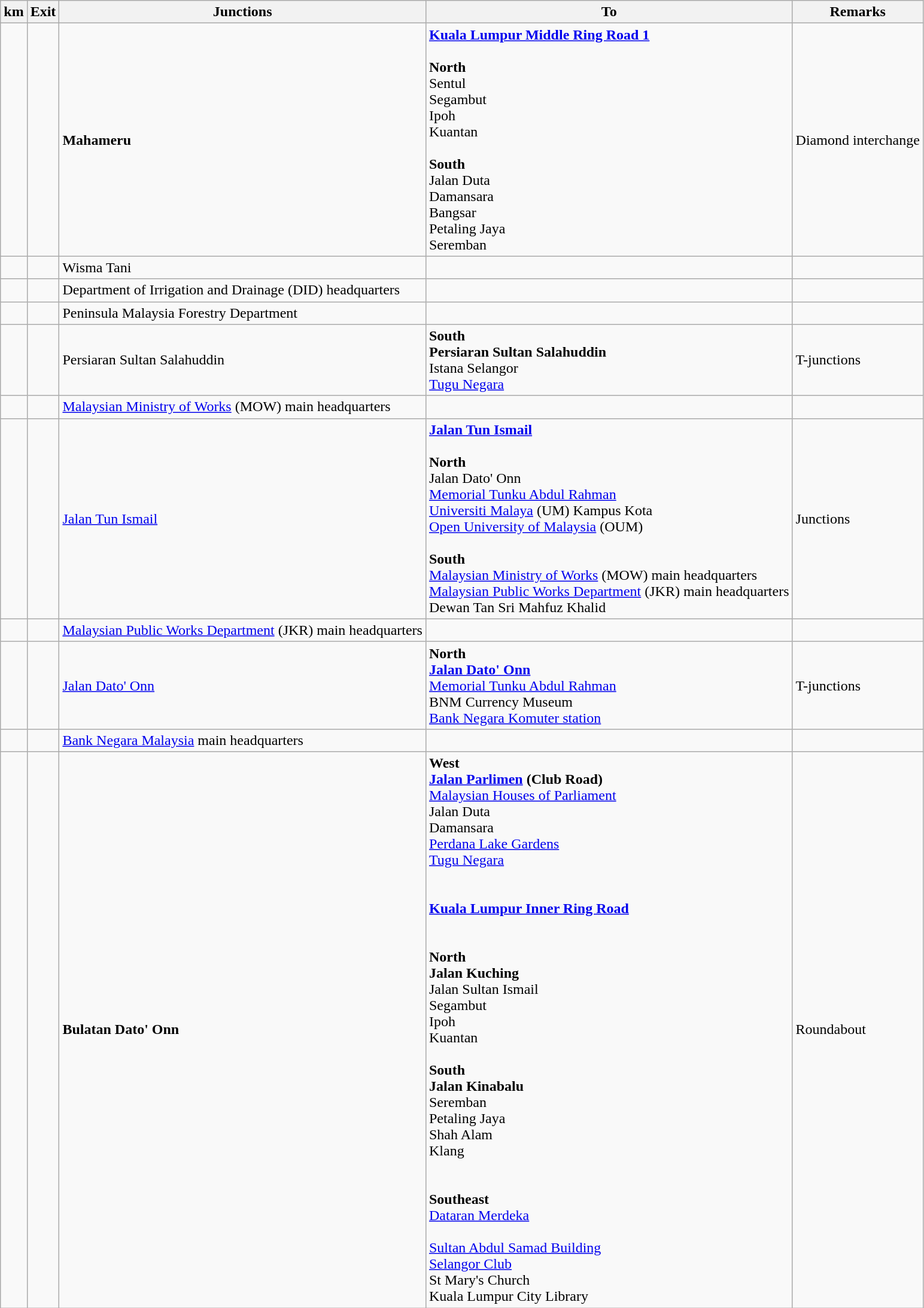<table class="wikitable">
<tr>
<th>km</th>
<th>Exit</th>
<th>Junctions</th>
<th>To</th>
<th>Remarks</th>
</tr>
<tr>
<td></td>
<td></td>
<td><strong>Mahameru</strong></td>
<td><strong><a href='#'>Kuala Lumpur Middle Ring Road 1</a></strong><br><br><strong>North</strong><br>Sentul<br>Segambut<br>Ipoh<br>Kuantan<br><br><strong>South</strong><br>Jalan Duta<br>Damansara<br>Bangsar<br>Petaling Jaya<br>Seremban</td>
<td>Diamond interchange</td>
</tr>
<tr>
<td></td>
<td></td>
<td>Wisma Tani</td>
<td></td>
<td></td>
</tr>
<tr>
<td></td>
<td></td>
<td>Department of Irrigation and Drainage (DID) headquarters</td>
<td></td>
<td></td>
</tr>
<tr>
<td></td>
<td></td>
<td>Peninsula Malaysia Forestry Department</td>
<td></td>
<td></td>
</tr>
<tr>
<td></td>
<td></td>
<td>Persiaran Sultan Salahuddin</td>
<td><strong>South</strong><br><strong>Persiaran Sultan Salahuddin</strong><br>Istana Selangor<br><a href='#'>Tugu Negara</a></td>
<td>T-junctions</td>
</tr>
<tr>
<td></td>
<td></td>
<td><a href='#'>Malaysian Ministry of Works</a> (MOW) main headquarters</td>
<td></td>
<td></td>
</tr>
<tr>
<td></td>
<td></td>
<td><a href='#'>Jalan Tun Ismail</a></td>
<td><strong><a href='#'>Jalan Tun Ismail</a></strong><br><br><strong>North</strong><br>Jalan Dato' Onn<br><a href='#'>Memorial Tunku Abdul Rahman</a><br><a href='#'>Universiti Malaya</a> (UM) Kampus Kota<br><a href='#'>Open University of Malaysia</a> (OUM)<br><br><strong>South</strong><br><a href='#'>Malaysian Ministry of Works</a> (MOW) main headquarters<br><a href='#'>Malaysian Public Works Department</a> (JKR) main headquarters<br>Dewan Tan Sri Mahfuz Khalid</td>
<td>Junctions</td>
</tr>
<tr>
<td></td>
<td></td>
<td><a href='#'>Malaysian Public Works Department</a> (JKR) main headquarters</td>
<td></td>
<td></td>
</tr>
<tr>
<td></td>
<td></td>
<td><a href='#'>Jalan Dato' Onn</a></td>
<td><strong>North</strong><br><strong><a href='#'>Jalan Dato' Onn</a></strong><br><a href='#'>Memorial Tunku Abdul Rahman</a><br>BNM Currency Museum<br><a href='#'>Bank Negara Komuter station</a></td>
<td>T-junctions</td>
</tr>
<tr>
<td></td>
<td></td>
<td><a href='#'>Bank Negara Malaysia</a> main headquarters</td>
<td></td>
<td></td>
</tr>
<tr>
<td></td>
<td></td>
<td><strong>Bulatan Dato' Onn</strong></td>
<td><strong>West</strong><br><strong><a href='#'>Jalan Parlimen</a> (Club Road)</strong><br><a href='#'>Malaysian Houses of Parliament</a><br>Jalan Duta<br>Damansara<br><a href='#'>Perdana Lake Gardens</a><br><a href='#'>Tugu Negara</a><br><br><br> <strong><a href='#'>Kuala Lumpur Inner Ring Road</a></strong><br><br><br><strong>North</strong><br><strong>Jalan Kuching</strong><br>Jalan Sultan Ismail<br>Segambut<br>Ipoh<br>Kuantan<br><br><strong>South</strong><br><strong>Jalan Kinabalu</strong><br>Seremban<br>Petaling Jaya<br>Shah Alam<br>Klang<br><br><br><strong>Southeast</strong><br><a href='#'>Dataran Merdeka</a><br><br><a href='#'>Sultan Abdul Samad Building</a><br><a href='#'>Selangor Club</a><br>St Mary's Church<br>Kuala Lumpur City Library</td>
<td>Roundabout</td>
</tr>
</table>
